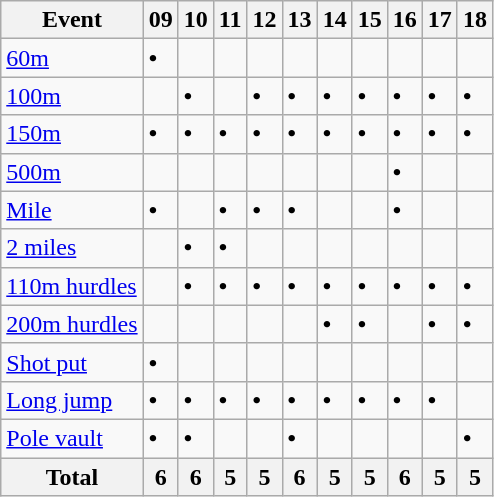<table class="wikitable">
<tr>
<th>Event</th>
<th>09</th>
<th>10</th>
<th>11</th>
<th>12</th>
<th>13</th>
<th>14</th>
<th>15</th>
<th>16</th>
<th>17</th>
<th>18</th>
</tr>
<tr>
<td><a href='#'>60m</a></td>
<td><strong>•</strong></td>
<td></td>
<td></td>
<td></td>
<td></td>
<td></td>
<td></td>
<td></td>
<td></td>
<td></td>
</tr>
<tr>
<td><a href='#'>100m</a></td>
<td></td>
<td><strong>•</strong></td>
<td></td>
<td><strong>•</strong></td>
<td><strong>•</strong></td>
<td><strong>•</strong></td>
<td><strong>•</strong></td>
<td><strong>•</strong></td>
<td><strong>•</strong></td>
<td><strong>•</strong></td>
</tr>
<tr>
<td><a href='#'>150m</a></td>
<td><strong>•</strong></td>
<td><strong>•</strong></td>
<td><strong>•</strong></td>
<td><strong>•</strong></td>
<td><strong>•</strong></td>
<td><strong>•</strong></td>
<td><strong>•</strong></td>
<td><strong>•</strong></td>
<td><strong>•</strong></td>
<td><strong>•</strong></td>
</tr>
<tr>
<td><a href='#'>500m</a></td>
<td></td>
<td></td>
<td></td>
<td></td>
<td></td>
<td></td>
<td></td>
<td><strong>•</strong></td>
<td></td>
<td></td>
</tr>
<tr>
<td><a href='#'>Mile</a></td>
<td><strong>•</strong></td>
<td></td>
<td><strong>•</strong></td>
<td><strong>•</strong></td>
<td><strong>•</strong></td>
<td></td>
<td></td>
<td><strong>•</strong></td>
<td></td>
<td></td>
</tr>
<tr>
<td><a href='#'>2 miles</a></td>
<td></td>
<td><strong>•</strong></td>
<td><strong>•</strong></td>
<td></td>
<td></td>
<td></td>
<td></td>
<td></td>
<td></td>
<td></td>
</tr>
<tr>
<td><a href='#'>110m hurdles</a></td>
<td></td>
<td><strong>•</strong></td>
<td><strong>•</strong></td>
<td><strong>•</strong></td>
<td><strong>•</strong></td>
<td><strong>•</strong></td>
<td><strong>•</strong></td>
<td><strong>•</strong></td>
<td><strong>•</strong></td>
<td><strong>•</strong></td>
</tr>
<tr>
<td><a href='#'>200m hurdles</a></td>
<td></td>
<td></td>
<td></td>
<td></td>
<td></td>
<td><strong>•</strong></td>
<td><strong>•</strong></td>
<td></td>
<td><strong>•</strong></td>
<td><strong>•</strong></td>
</tr>
<tr>
<td><a href='#'>Shot put</a></td>
<td><strong>•</strong></td>
<td></td>
<td></td>
<td></td>
<td></td>
<td></td>
<td></td>
<td></td>
<td></td>
<td></td>
</tr>
<tr>
<td><a href='#'>Long jump</a></td>
<td><strong>•</strong></td>
<td><strong>•</strong></td>
<td><strong>•</strong></td>
<td><strong>•</strong></td>
<td><strong>•</strong></td>
<td><strong>•</strong></td>
<td><strong>•</strong></td>
<td><strong>•</strong></td>
<td><strong>•</strong></td>
<td></td>
</tr>
<tr>
<td><a href='#'>Pole vault</a></td>
<td><strong>•</strong></td>
<td><strong>•</strong></td>
<td></td>
<td></td>
<td><strong>•</strong></td>
<td></td>
<td></td>
<td></td>
<td></td>
<td><strong>•</strong></td>
</tr>
<tr>
<th>Total</th>
<th>6</th>
<th>6</th>
<th>5</th>
<th>5</th>
<th>6</th>
<th>5</th>
<th>5</th>
<th>6</th>
<th>5</th>
<th>5</th>
</tr>
</table>
